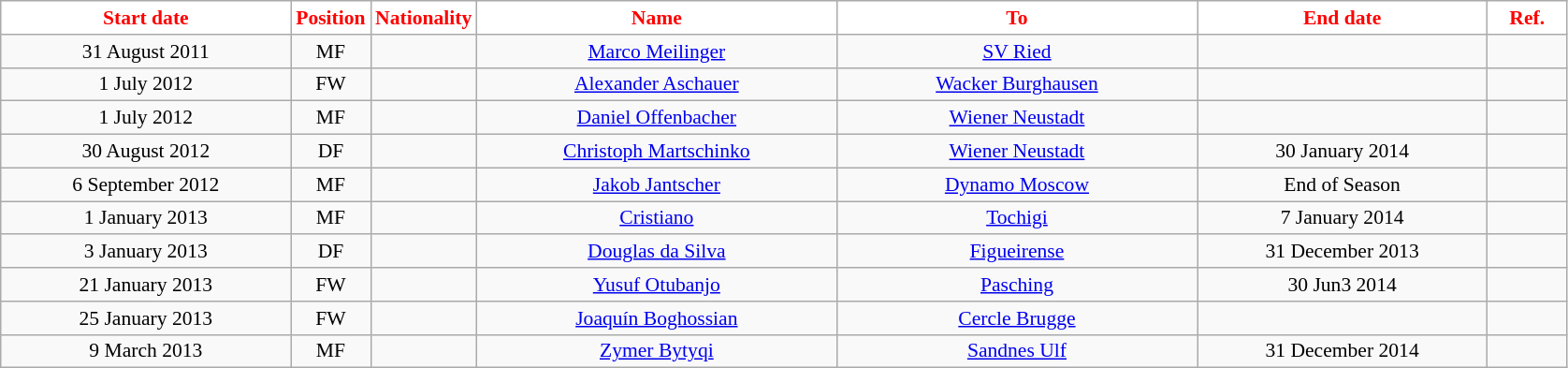<table class="wikitable"  style="text-align:center; font-size:90%; ">
<tr>
<th style="background:#FFFFFF; color:#FF0000; width:200px;">Start date</th>
<th style="background:#FFFFFF; color:#FF0000; width:50px;">Position</th>
<th style="background:#FFFFFF; color:#FF0000; width:50px;">Nationality</th>
<th style="background:#FFFFFF; color:#FF0000; width:250px;">Name</th>
<th style="background:#FFFFFF; color:#FF0000; width:250px;">To</th>
<th style="background:#FFFFFF; color:#FF0000; width:200px;">End date</th>
<th style="background:#FFFFFF; color:#FF0000; width:50px;">Ref.</th>
</tr>
<tr>
<td>31 August 2011</td>
<td>MF</td>
<td></td>
<td><a href='#'>Marco Meilinger</a></td>
<td><a href='#'>SV Ried</a></td>
<td></td>
<td></td>
</tr>
<tr>
<td>1 July 2012</td>
<td>FW</td>
<td></td>
<td><a href='#'>Alexander Aschauer</a></td>
<td><a href='#'>Wacker Burghausen</a></td>
<td></td>
<td></td>
</tr>
<tr>
<td>1 July 2012</td>
<td>MF</td>
<td></td>
<td><a href='#'>Daniel Offenbacher</a></td>
<td><a href='#'>Wiener Neustadt</a></td>
<td></td>
<td></td>
</tr>
<tr>
<td>30 August 2012</td>
<td>DF</td>
<td></td>
<td><a href='#'>Christoph Martschinko</a></td>
<td><a href='#'>Wiener Neustadt</a></td>
<td>30 January 2014</td>
<td></td>
</tr>
<tr>
<td>6 September 2012</td>
<td>MF</td>
<td></td>
<td><a href='#'>Jakob Jantscher</a></td>
<td><a href='#'>Dynamo Moscow</a></td>
<td>End of Season</td>
<td></td>
</tr>
<tr>
<td>1 January 2013</td>
<td>MF</td>
<td></td>
<td><a href='#'>Cristiano</a></td>
<td><a href='#'>Tochigi</a></td>
<td>7 January 2014</td>
<td></td>
</tr>
<tr>
<td>3 January 2013</td>
<td>DF</td>
<td></td>
<td><a href='#'>Douglas da Silva</a></td>
<td><a href='#'>Figueirense</a></td>
<td>31 December 2013</td>
<td></td>
</tr>
<tr>
<td>21 January 2013</td>
<td>FW</td>
<td></td>
<td><a href='#'>Yusuf Otubanjo</a></td>
<td><a href='#'>Pasching</a></td>
<td>30 Jun3 2014</td>
<td></td>
</tr>
<tr>
<td>25 January 2013</td>
<td>FW</td>
<td></td>
<td><a href='#'>Joaquín Boghossian</a></td>
<td><a href='#'>Cercle Brugge</a></td>
<td></td>
<td></td>
</tr>
<tr>
<td>9 March 2013</td>
<td>MF</td>
<td></td>
<td><a href='#'>Zymer Bytyqi</a></td>
<td><a href='#'>Sandnes Ulf</a></td>
<td>31 December 2014</td>
<td></td>
</tr>
</table>
